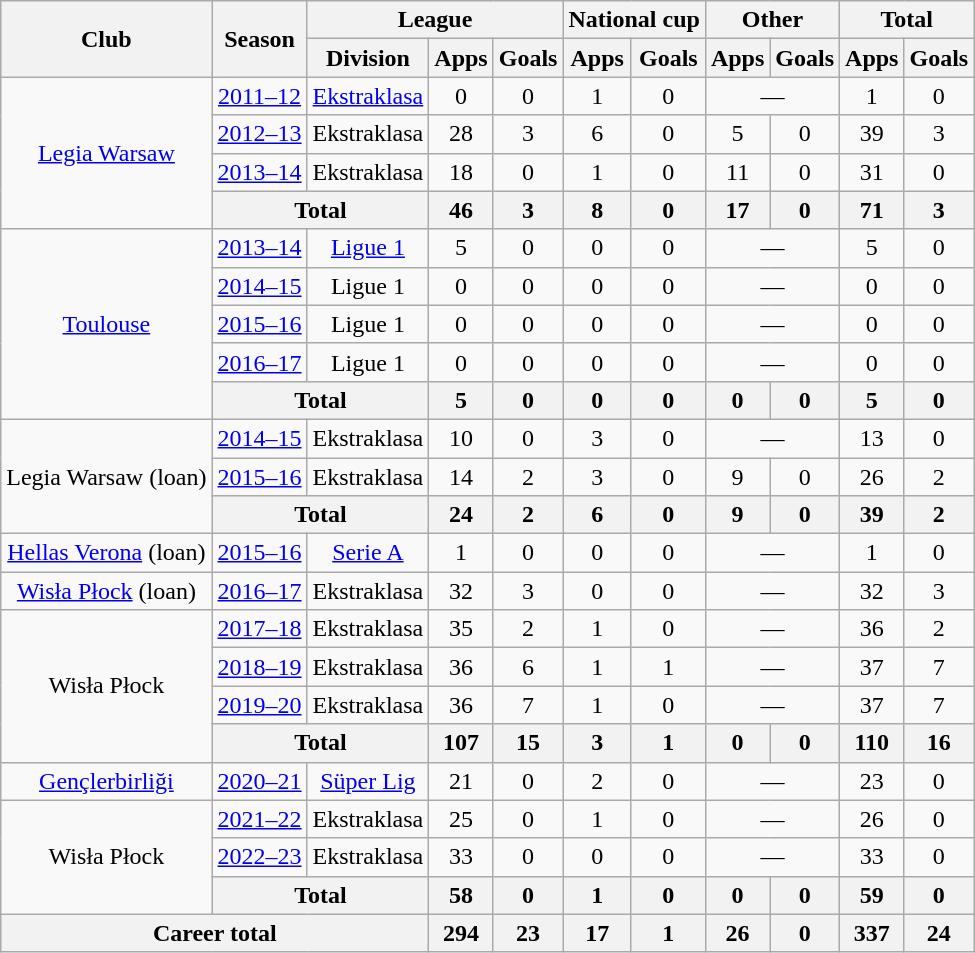<table class="wikitable" style="text-align:center">
<tr>
<th rowspan="2">Club</th>
<th rowspan="2">Season</th>
<th colspan="3">League</th>
<th colspan="2">National cup</th>
<th colspan="2">Other</th>
<th colspan="2">Total</th>
</tr>
<tr>
<th>Division</th>
<th>Apps</th>
<th>Goals</th>
<th>Apps</th>
<th>Goals</th>
<th>Apps</th>
<th>Goals</th>
<th>Apps</th>
<th>Goals</th>
</tr>
<tr>
<td rowspan="4"><a href='#'>Legia Warsaw</a></td>
<td><a href='#'>2011–12</a></td>
<td><a href='#'>Ekstraklasa</a></td>
<td>0</td>
<td>0</td>
<td>1</td>
<td>0</td>
<td colspan="2">—</td>
<td>1</td>
<td>0</td>
</tr>
<tr>
<td><a href='#'>2012–13</a></td>
<td>Ekstraklasa</td>
<td>28</td>
<td>3</td>
<td>6</td>
<td>0</td>
<td>5</td>
<td>0</td>
<td>39</td>
<td>3</td>
</tr>
<tr>
<td><a href='#'>2013–14</a></td>
<td>Ekstraklasa</td>
<td>18</td>
<td>0</td>
<td>1</td>
<td>0</td>
<td>11</td>
<td>0</td>
<td>31</td>
<td>0</td>
</tr>
<tr>
<th colspan="2">Total</th>
<th>46</th>
<th>3</th>
<th>8</th>
<th>0</th>
<th>17</th>
<th>0</th>
<th>71</th>
<th>3</th>
</tr>
<tr>
<td rowspan="5"><a href='#'>Toulouse</a></td>
<td><a href='#'>2013–14</a></td>
<td><a href='#'>Ligue 1</a></td>
<td>5</td>
<td>0</td>
<td>0</td>
<td>0</td>
<td colspan="2">—</td>
<td>5</td>
<td>0</td>
</tr>
<tr>
<td><a href='#'>2014–15</a></td>
<td>Ligue 1</td>
<td>0</td>
<td>0</td>
<td>0</td>
<td>0</td>
<td colspan="2">—</td>
<td>0</td>
<td>0</td>
</tr>
<tr>
<td><a href='#'>2015–16</a></td>
<td>Ligue 1</td>
<td>0</td>
<td>0</td>
<td>0</td>
<td>0</td>
<td colspan="2">—</td>
<td>0</td>
<td>0</td>
</tr>
<tr>
<td><a href='#'>2016–17</a></td>
<td>Ligue 1</td>
<td>0</td>
<td>0</td>
<td>0</td>
<td>0</td>
<td colspan="2">—</td>
<td>0</td>
<td>0</td>
</tr>
<tr>
<th colspan="2">Total</th>
<th>5</th>
<th>0</th>
<th>0</th>
<th>0</th>
<th>0</th>
<th>0</th>
<th>5</th>
<th>0</th>
</tr>
<tr>
<td rowspan="3">Legia Warsaw (loan)</td>
<td><a href='#'>2014–15</a></td>
<td>Ekstraklasa</td>
<td>10</td>
<td>0</td>
<td>3</td>
<td>0</td>
<td colspan="2">—</td>
<td>13</td>
<td>0</td>
</tr>
<tr>
<td><a href='#'>2015–16</a></td>
<td>Ekstraklasa</td>
<td>14</td>
<td>2</td>
<td>3</td>
<td>0</td>
<td>9</td>
<td>0</td>
<td>26</td>
<td>2</td>
</tr>
<tr>
<th colspan="2">Total</th>
<th>24</th>
<th>2</th>
<th>6</th>
<th>0</th>
<th>9</th>
<th>0</th>
<th>39</th>
<th>2</th>
</tr>
<tr>
<td><a href='#'>Hellas Verona</a> (loan)</td>
<td><a href='#'>2015–16</a></td>
<td><a href='#'>Serie A</a></td>
<td>1</td>
<td>0</td>
<td>0</td>
<td>0</td>
<td colspan="2">—</td>
<td>1</td>
<td>0</td>
</tr>
<tr>
<td><a href='#'>Wisła Płock</a> (loan)</td>
<td><a href='#'>2016–17</a></td>
<td>Ekstraklasa</td>
<td>32</td>
<td>3</td>
<td>0</td>
<td>0</td>
<td colspan="2">—</td>
<td>32</td>
<td>3</td>
</tr>
<tr>
<td rowspan="4">Wisła Płock</td>
<td><a href='#'>2017–18</a></td>
<td>Ekstraklasa</td>
<td>35</td>
<td>2</td>
<td>1</td>
<td>0</td>
<td colspan="2">—</td>
<td>36</td>
<td>2</td>
</tr>
<tr>
<td><a href='#'>2018–19</a></td>
<td>Ekstraklasa</td>
<td>36</td>
<td>6</td>
<td>1</td>
<td>1</td>
<td colspan="2">—</td>
<td>37</td>
<td>7</td>
</tr>
<tr>
<td><a href='#'>2019–20</a></td>
<td>Ekstraklasa</td>
<td>36</td>
<td>7</td>
<td>1</td>
<td>0</td>
<td colspan="2">—</td>
<td>37</td>
<td>7</td>
</tr>
<tr>
<th colspan="2">Total</th>
<th>107</th>
<th>15</th>
<th>3</th>
<th>1</th>
<th>0</th>
<th>0</th>
<th>110</th>
<th>16</th>
</tr>
<tr>
<td><a href='#'>Gençlerbirliği</a></td>
<td><a href='#'>2020–21</a></td>
<td><a href='#'>Süper Lig</a></td>
<td>21</td>
<td>0</td>
<td>2</td>
<td>0</td>
<td colspan="2">—</td>
<td>23</td>
<td>0</td>
</tr>
<tr>
<td rowspan="3">Wisła Płock</td>
<td><a href='#'>2021–22</a></td>
<td>Ekstraklasa</td>
<td>25</td>
<td>0</td>
<td>1</td>
<td>0</td>
<td colspan="2">—</td>
<td>26</td>
<td>0</td>
</tr>
<tr>
<td><a href='#'>2022–23</a></td>
<td>Ekstraklasa</td>
<td>33</td>
<td>0</td>
<td>0</td>
<td>0</td>
<td colspan="2">—</td>
<td>33</td>
<td>0</td>
</tr>
<tr>
<th colspan="2">Total</th>
<th>58</th>
<th>0</th>
<th>1</th>
<th>0</th>
<th>0</th>
<th>0</th>
<th>59</th>
<th>0</th>
</tr>
<tr>
<th colspan="3">Career total</th>
<th>294</th>
<th>23</th>
<th>17</th>
<th>1</th>
<th>26</th>
<th>0</th>
<th>337</th>
<th>24</th>
</tr>
</table>
